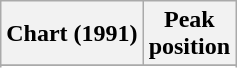<table class="wikitable plainrowheaders sortable">
<tr>
<th scope="col">Chart (1991)</th>
<th scope="col">Peak<br>position</th>
</tr>
<tr>
</tr>
<tr>
</tr>
</table>
